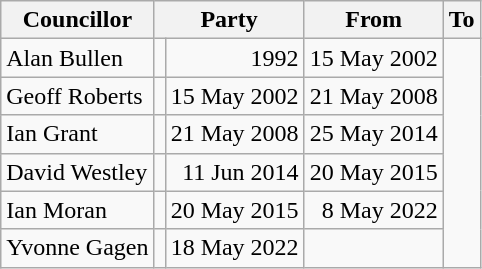<table class=wikitable>
<tr>
<th>Councillor</th>
<th colspan=2>Party</th>
<th>From</th>
<th>To</th>
</tr>
<tr>
<td>Alan Bullen</td>
<td></td>
<td align=right>1992</td>
<td align=right>15 May 2002</td>
</tr>
<tr>
<td>Geoff Roberts</td>
<td></td>
<td align=right>15 May 2002</td>
<td align=right>21 May 2008</td>
</tr>
<tr>
<td>Ian Grant</td>
<td></td>
<td align=right>21 May 2008</td>
<td align=right>25 May 2014</td>
</tr>
<tr>
<td>David Westley</td>
<td></td>
<td align=right>11 Jun 2014</td>
<td align=right>20 May 2015</td>
</tr>
<tr>
<td>Ian Moran</td>
<td></td>
<td align=right>20 May 2015</td>
<td align=right>8 May 2022</td>
</tr>
<tr>
<td>Yvonne Gagen</td>
<td></td>
<td align=right>18 May 2022</td>
<td align=right></td>
</tr>
</table>
